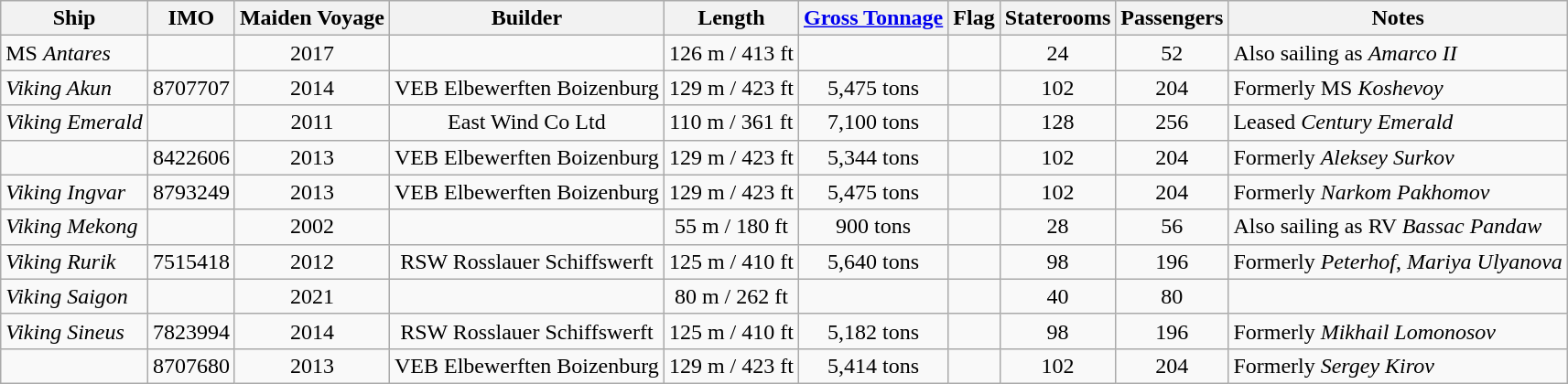<table class="wikitable">
<tr>
<th>Ship</th>
<th>IMO</th>
<th>Maiden Voyage</th>
<th>Builder</th>
<th>Length</th>
<th><a href='#'>Gross Tonnage</a></th>
<th>Flag</th>
<th>Staterooms</th>
<th>Passengers</th>
<th>Notes</th>
</tr>
<tr>
<td>MS <em>Antares</em></td>
<td></td>
<td align="Center">2017</td>
<td align="Center"></td>
<td align="Center">126 m / 413 ft</td>
<td align="Center"></td>
<td align="Center"></td>
<td align="Center">24</td>
<td align="Center">52</td>
<td>Also sailing as <em>Amarco II</em></td>
</tr>
<tr>
<td><em>Viking Akun</em></td>
<td>8707707</td>
<td align="Center">2014</td>
<td align="Center">VEB Elbewerften Boizenburg</td>
<td align="Center">129 m / 423 ft</td>
<td align="Center">5,475 tons</td>
<td align="Center"></td>
<td align="Center">102</td>
<td align="Center">204</td>
<td>Formerly MS <em>Koshevoy</em></td>
</tr>
<tr>
<td><em>Viking Emerald</em></td>
<td></td>
<td align="Center">2011</td>
<td align="Center">East Wind Co Ltd</td>
<td align="Center">110 m / 361 ft</td>
<td align="Center">7,100 tons</td>
<td align="Center"></td>
<td align="Center">128</td>
<td align="Center">256</td>
<td>Leased <em>Century Emerald</em></td>
</tr>
<tr>
<td></td>
<td>8422606</td>
<td align="Center">2013</td>
<td align="Center">VEB Elbewerften Boizenburg</td>
<td align="Center">129 m / 423 ft</td>
<td align="Center">5,344 tons</td>
<td align="Center"></td>
<td align="Center">102</td>
<td align="Center">204</td>
<td>Formerly <em>Aleksey Surkov</em></td>
</tr>
<tr>
<td><em>Viking Ingvar</em></td>
<td>8793249</td>
<td align="Center">2013</td>
<td align="Center">VEB Elbewerften Boizenburg</td>
<td align="Center">129 m / 423 ft</td>
<td align="Center">5,475 tons</td>
<td align="Center"></td>
<td align="Center">102</td>
<td align="Center">204</td>
<td>Formerly <em>Narkom Pakhomov</em></td>
</tr>
<tr>
<td><em>Viking Mekong</em></td>
<td></td>
<td align="Center">2002</td>
<td align="Center"></td>
<td align="Center">55 m / 180 ft</td>
<td align="Center">900 tons</td>
<td align="Center"></td>
<td align="Center">28</td>
<td align="Center">56</td>
<td>Also sailing as RV <em>Bassac Pandaw</em></td>
</tr>
<tr>
<td><em>Viking Rurik</em></td>
<td>7515418</td>
<td align="Center">2012</td>
<td align="Center">RSW Rosslauer Schiffswerft</td>
<td align="Center">125 m / 410 ft</td>
<td align="Center">5,640 tons</td>
<td align="Center"></td>
<td align="Center">98</td>
<td align="Center">196</td>
<td>Formerly <em>Peterhof</em>, <em>Mariya Ulyanova</em></td>
</tr>
<tr>
<td><em>Viking Saigon</em></td>
<td></td>
<td align="Center">2021</td>
<td align="Center"></td>
<td align="Center">80 m / 262 ft</td>
<td align="Center"></td>
<td align="Center"></td>
<td align="Center">40</td>
<td align="Center">80</td>
<td></td>
</tr>
<tr>
<td><em>Viking Sineus</em></td>
<td>7823994</td>
<td align="Center">2014</td>
<td align="Center">RSW Rosslauer Schiffswerft</td>
<td align="Center">125 m / 410 ft</td>
<td align="Center">5,182 tons</td>
<td align="Center"></td>
<td align="Center">98</td>
<td align="Center">196</td>
<td>Formerly <em>Mikhail Lomonosov</em></td>
</tr>
<tr>
<td></td>
<td>8707680</td>
<td align="Center">2013</td>
<td align="Center">VEB Elbewerften Boizenburg</td>
<td align="Center">129 m / 423 ft</td>
<td align="Center">5,414 tons</td>
<td align="Center"></td>
<td align="Center">102</td>
<td align="Center">204</td>
<td>Formerly <em>Sergey Kirov</em></td>
</tr>
</table>
